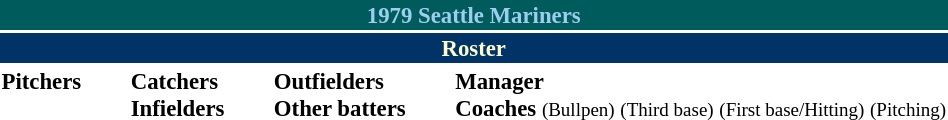<table class="toccolours" style="font-size: 95%;">
<tr>
<th colspan="10" style="background-color: #005c5c; color: #9ECEEE; text-align: center;">1979 Seattle Mariners</th>
</tr>
<tr>
<td colspan="10" style="background-color: #003366; color: #FFFDD0; text-align: center;"><strong>Roster</strong></td>
</tr>
<tr>
<td valign="top"><strong>Pitchers</strong><br>















</td>
<td width="25px"></td>
<td valign="top"><strong>Catchers</strong><br>

<strong>Infielders</strong>







</td>
<td width="25px"></td>
<td valign="top"><strong>Outfielders</strong><br>





<strong>Other batters</strong>

</td>
<td width="25px"></td>
<td valign="top"><strong>Manager</strong><br>
<strong>Coaches</strong>
 <small>(Bullpen)</small>
 <small>(Third base)</small>
 <small>(First base/Hitting)</small>
 <small>(Pitching)</small></td>
</tr>
</table>
